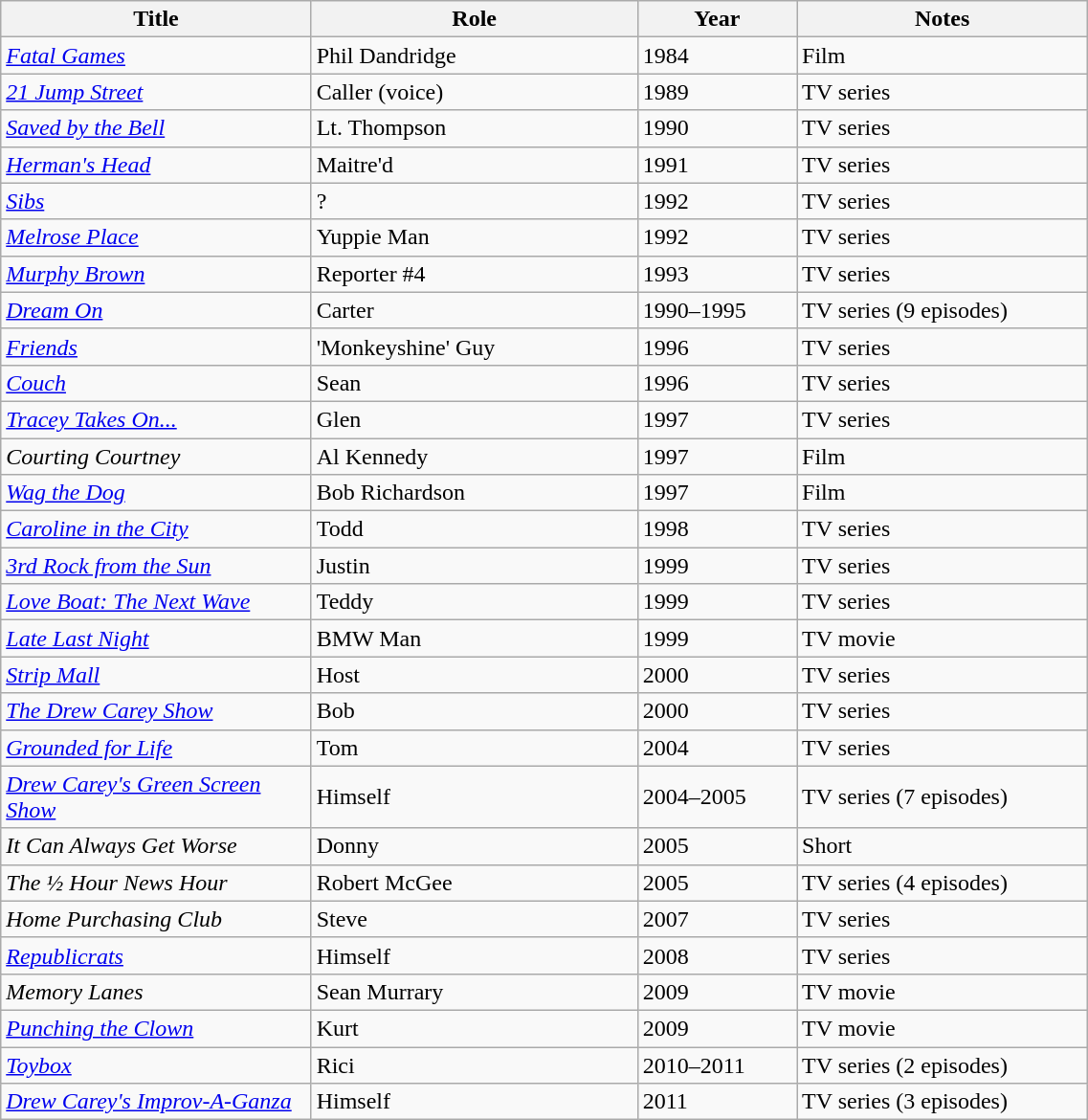<table class="wikitable" width=60%>
<tr>
<th width=10%>Title</th>
<th width=10%>Role</th>
<th width=5%>Year</th>
<th width=10%>Notes</th>
</tr>
<tr>
<td><em><a href='#'>Fatal Games</a></em></td>
<td>Phil Dandridge</td>
<td>1984</td>
<td>Film</td>
</tr>
<tr>
<td><em><a href='#'>21 Jump Street</a></em></td>
<td>Caller (voice)</td>
<td>1989</td>
<td>TV series</td>
</tr>
<tr>
<td><em><a href='#'>Saved by the Bell</a></em></td>
<td>Lt. Thompson</td>
<td>1990</td>
<td>TV series</td>
</tr>
<tr>
<td><em><a href='#'>Herman's Head</a></em></td>
<td>Maitre'd</td>
<td>1991</td>
<td>TV series</td>
</tr>
<tr>
<td><em><a href='#'>Sibs</a></em></td>
<td>?</td>
<td>1992</td>
<td>TV series</td>
</tr>
<tr>
<td><em><a href='#'>Melrose Place</a></em></td>
<td>Yuppie Man</td>
<td>1992</td>
<td>TV series</td>
</tr>
<tr>
<td><em><a href='#'>Murphy Brown</a></em></td>
<td>Reporter #4</td>
<td>1993</td>
<td>TV series</td>
</tr>
<tr>
<td><em><a href='#'>Dream On</a></em></td>
<td>Carter</td>
<td>1990–1995</td>
<td>TV series (9 episodes)</td>
</tr>
<tr>
<td><em><a href='#'>Friends</a></em></td>
<td>'Monkeyshine' Guy</td>
<td>1996</td>
<td>TV series</td>
</tr>
<tr>
<td><em><a href='#'>Couch</a></em></td>
<td>Sean</td>
<td>1996</td>
<td>TV series</td>
</tr>
<tr>
<td><em><a href='#'>Tracey Takes On...</a></em></td>
<td>Glen</td>
<td>1997</td>
<td>TV series</td>
</tr>
<tr>
<td><em>Courting Courtney</em></td>
<td>Al Kennedy</td>
<td>1997</td>
<td>Film</td>
</tr>
<tr>
<td><em><a href='#'>Wag the Dog</a></em></td>
<td>Bob Richardson</td>
<td>1997</td>
<td>Film</td>
</tr>
<tr>
<td><em><a href='#'>Caroline in the City</a></em></td>
<td>Todd</td>
<td>1998</td>
<td>TV series</td>
</tr>
<tr>
<td><em><a href='#'>3rd Rock from the Sun</a></em></td>
<td>Justin</td>
<td>1999</td>
<td>TV series</td>
</tr>
<tr>
<td><em><a href='#'>Love Boat: The Next Wave</a></em></td>
<td>Teddy</td>
<td>1999</td>
<td>TV series</td>
</tr>
<tr>
<td><em><a href='#'>Late Last Night</a></em></td>
<td>BMW Man</td>
<td>1999</td>
<td>TV movie</td>
</tr>
<tr>
<td><em><a href='#'>Strip Mall</a></em></td>
<td>Host</td>
<td>2000</td>
<td>TV series</td>
</tr>
<tr>
<td><em><a href='#'>The Drew Carey Show</a></em></td>
<td>Bob</td>
<td>2000</td>
<td>TV series</td>
</tr>
<tr>
<td><em><a href='#'>Grounded for Life</a></em></td>
<td>Tom</td>
<td>2004</td>
<td>TV series</td>
</tr>
<tr>
<td><em><a href='#'>Drew Carey's Green Screen Show</a></em></td>
<td>Himself</td>
<td>2004–2005</td>
<td>TV series (7 episodes)</td>
</tr>
<tr>
<td><em>It Can Always Get Worse</em></td>
<td>Donny</td>
<td>2005</td>
<td>Short</td>
</tr>
<tr>
<td><em>The ½ Hour News Hour</em></td>
<td>Robert McGee</td>
<td>2005</td>
<td>TV series (4 episodes)</td>
</tr>
<tr>
<td><em>Home Purchasing Club</em></td>
<td>Steve</td>
<td>2007</td>
<td>TV series</td>
</tr>
<tr>
<td><em><a href='#'>Republicrats</a></em></td>
<td>Himself</td>
<td>2008</td>
<td>TV series</td>
</tr>
<tr>
<td><em>Memory Lanes</em></td>
<td>Sean Murrary</td>
<td>2009</td>
<td>TV movie</td>
</tr>
<tr>
<td><em><a href='#'>Punching the Clown</a></em></td>
<td>Kurt</td>
<td>2009</td>
<td>TV movie</td>
</tr>
<tr>
<td><em><a href='#'>Toybox</a></em></td>
<td>Rici</td>
<td>2010–2011</td>
<td>TV series (2 episodes)</td>
</tr>
<tr>
<td><em><a href='#'>Drew Carey's Improv-A-Ganza</a></em></td>
<td>Himself</td>
<td>2011</td>
<td>TV series (3 episodes)</td>
</tr>
</table>
